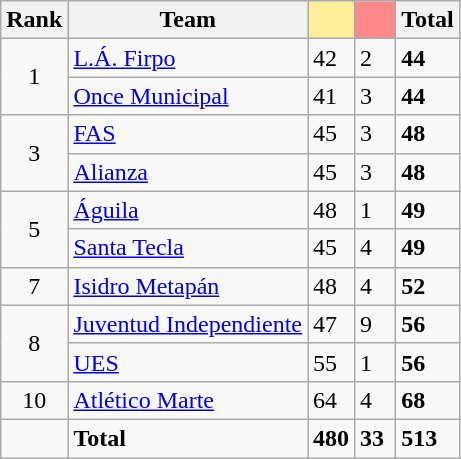<table class="wikitable" border="1">
<tr>
<th>Rank</th>
<th>Team</th>
<th width=20 style="background: #FFEE99"></th>
<th width=20 style="background: #FF8888"></th>
<th>Total</th>
</tr>
<tr>
<td rowspan="2" align=center>1</td>
<td><a href='#'>L.Á. Firpo</a></td>
<td>42</td>
<td>2</td>
<td><strong>44</strong></td>
</tr>
<tr>
<td><a href='#'>Once Municipal</a></td>
<td>41</td>
<td>3</td>
<td><strong>44</strong></td>
</tr>
<tr>
<td rowspan="2" align=center>3</td>
<td><a href='#'>FAS</a></td>
<td>45</td>
<td>3</td>
<td><strong>48</strong></td>
</tr>
<tr>
<td><a href='#'>Alianza</a></td>
<td>45</td>
<td>3</td>
<td><strong>48</strong></td>
</tr>
<tr>
<td rowspan="2" align=center>5</td>
<td><a href='#'>Águila</a></td>
<td>48</td>
<td>1</td>
<td><strong>49</strong></td>
</tr>
<tr>
<td><a href='#'>Santa Tecla</a></td>
<td>45</td>
<td>4</td>
<td><strong>49</strong></td>
</tr>
<tr>
<td align=center>7</td>
<td><a href='#'>Isidro Metapán</a></td>
<td>48</td>
<td>4</td>
<td><strong>52</strong></td>
</tr>
<tr>
<td rowspan="2" align=center>8</td>
<td><a href='#'>Juventud Independiente</a></td>
<td>47</td>
<td>9</td>
<td><strong>56</strong></td>
</tr>
<tr>
<td><a href='#'>UES</a></td>
<td>55</td>
<td>1</td>
<td><strong>56</strong></td>
</tr>
<tr>
<td align=center>10</td>
<td><a href='#'>Atlético Marte</a></td>
<td>64</td>
<td>4</td>
<td><strong>68</strong></td>
</tr>
<tr>
<td></td>
<td><strong>Total</strong></td>
<td><strong>480</strong></td>
<td><strong>33</strong></td>
<td><strong>513</strong></td>
</tr>
</table>
